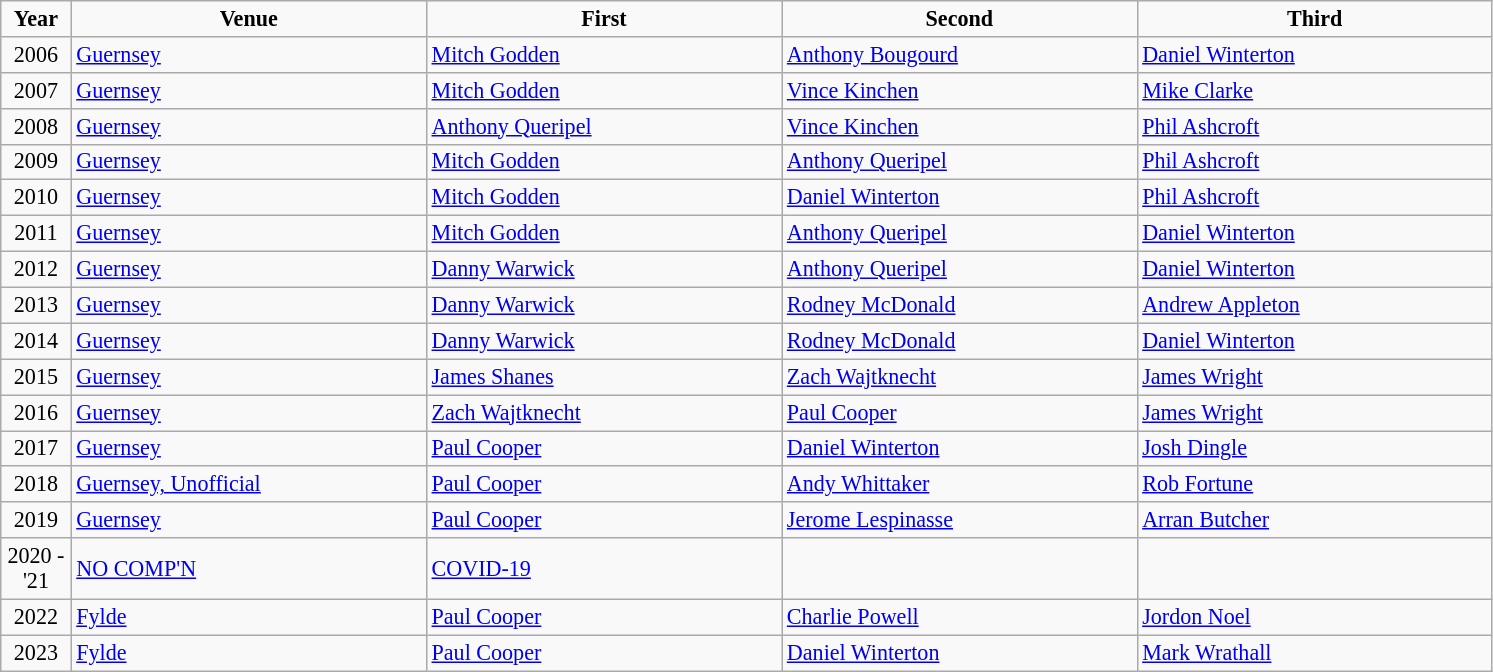<table class="wikitable" style="font-size: 92%">
<tr align=center>
<td width=40px  ><strong>Year</strong></td>
<td width=230px ><strong>Venue</strong></td>
<td width=230px ><strong>First</strong></td>
<td width=230px ><strong>Second</strong></td>
<td width=230px ><strong>Third</strong></td>
</tr>
<tr>
<td align=center>2006</td>
<td> <a href='#'>Guernsey</a></td>
<td> <a href='#'>Mitch Godden</a></td>
<td> <a href='#'>Anthony Bougourd</a></td>
<td> <a href='#'>Daniel Winterton</a></td>
</tr>
<tr>
<td align=center>2007</td>
<td> <a href='#'>Guernsey</a></td>
<td> <a href='#'>Mitch Godden</a></td>
<td> <a href='#'>Vince Kinchen</a></td>
<td> <a href='#'>Mike Clarke</a></td>
</tr>
<tr>
<td align=center>2008</td>
<td> <a href='#'>Guernsey</a></td>
<td> <a href='#'>Anthony Queripel</a></td>
<td> <a href='#'>Vince Kinchen</a></td>
<td> <a href='#'>Phil Ashcroft</a></td>
</tr>
<tr>
<td align=center>2009</td>
<td> <a href='#'>Guernsey</a></td>
<td> <a href='#'>Mitch Godden</a></td>
<td> <a href='#'>Anthony Queripel</a></td>
<td> <a href='#'>Phil Ashcroft</a></td>
</tr>
<tr>
<td align=center>2010</td>
<td> <a href='#'>Guernsey</a></td>
<td> <a href='#'>Mitch Godden</a></td>
<td> <a href='#'>Daniel Winterton</a></td>
<td> <a href='#'>Phil Ashcroft</a></td>
</tr>
<tr>
<td align=center>2011</td>
<td> <a href='#'>Guernsey</a></td>
<td> <a href='#'>Mitch Godden</a></td>
<td> <a href='#'>Anthony Queripel</a></td>
<td> <a href='#'>Daniel Winterton</a></td>
</tr>
<tr>
<td align=center>2012</td>
<td> <a href='#'>Guernsey</a></td>
<td> <a href='#'>Danny Warwick</a></td>
<td> <a href='#'>Anthony Queripel</a></td>
<td> <a href='#'>Daniel Winterton</a></td>
</tr>
<tr>
<td align=center>2013</td>
<td> <a href='#'>Guernsey</a></td>
<td> <a href='#'>Danny Warwick</a></td>
<td> <a href='#'>Rodney McDonald</a></td>
<td> <a href='#'>Andrew Appleton</a></td>
</tr>
<tr>
<td align=center>2014</td>
<td> <a href='#'>Guernsey</a></td>
<td> <a href='#'>Danny Warwick</a></td>
<td> <a href='#'>Rodney McDonald</a></td>
<td> <a href='#'>Daniel Winterton</a></td>
</tr>
<tr>
<td align=center>2015</td>
<td> <a href='#'>Guernsey</a></td>
<td> <a href='#'>James Shanes</a></td>
<td> <a href='#'>Zach Wajtknecht</a></td>
<td> <a href='#'>James Wright</a></td>
</tr>
<tr>
<td align=center>2016</td>
<td> <a href='#'>Guernsey</a></td>
<td> <a href='#'>Zach Wajtknecht</a></td>
<td> <a href='#'>Paul Cooper</a></td>
<td> <a href='#'>James Wright</a></td>
</tr>
<tr>
<td align=center>2017</td>
<td> <a href='#'>Guernsey</a></td>
<td> <a href='#'>Paul Cooper</a></td>
<td> <a href='#'>Daniel Winterton</a></td>
<td> <a href='#'>Josh Dingle</a></td>
</tr>
<tr>
<td align=center>2018</td>
<td> <a href='#'>Guernsey, Unofficial</a></td>
<td> <a href='#'>Paul Cooper</a></td>
<td> <a href='#'>Andy Whittaker</a></td>
<td> <a href='#'>Rob Fortune</a></td>
</tr>
<tr>
<td align=center>2019</td>
<td> <a href='#'>Guernsey</a></td>
<td> <a href='#'>Paul Cooper</a></td>
<td> <a href='#'>Jerome Lespinasse</a></td>
<td> <a href='#'>Arran Butcher</a></td>
</tr>
<tr>
<td align=center>2020 - '21</td>
<td> <a href='#'>NO COMP'N</a></td>
<td> <a href='#'>COVID-19</a></td>
<td></td>
<td></td>
</tr>
<tr>
<td align=center>2022</td>
<td> <a href='#'>Fylde</a></td>
<td> <a href='#'>Paul Cooper</a></td>
<td> <a href='#'>Charlie Powell</a></td>
<td> <a href='#'>Jordon Noel</a></td>
</tr>
<tr>
<td align=center>2023</td>
<td> <a href='#'>Fylde</a></td>
<td> <a href='#'>Paul Cooper</a></td>
<td> <a href='#'>Daniel Winterton</a></td>
<td> <a href='#'>Mark Wrathall</a></td>
</tr>
</table>
